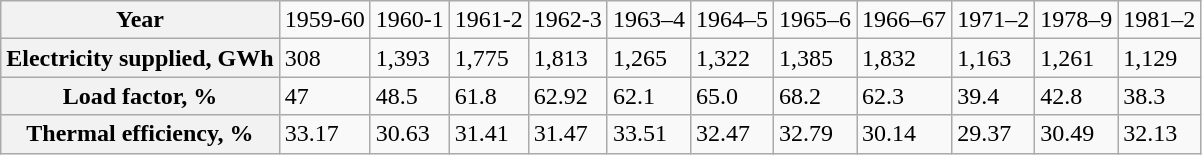<table class="wikitable">
<tr>
<th>Year</th>
<td>1959-60</td>
<td>1960-1</td>
<td>1961-2</td>
<td>1962-3</td>
<td>1963–4</td>
<td>1964–5</td>
<td>1965–6</td>
<td>1966–67</td>
<td>1971–2</td>
<td>1978–9</td>
<td>1981–2</td>
</tr>
<tr>
<th>Electricity supplied, GWh</th>
<td>308</td>
<td>1,393</td>
<td>1,775</td>
<td>1,813</td>
<td>1,265</td>
<td>1,322</td>
<td>1,385</td>
<td>1,832</td>
<td>1,163</td>
<td>1,261</td>
<td>1,129</td>
</tr>
<tr>
<th>Load factor, %</th>
<td>47</td>
<td>48.5</td>
<td>61.8</td>
<td>62.92</td>
<td>62.1</td>
<td>65.0</td>
<td>68.2</td>
<td>62.3</td>
<td>39.4</td>
<td>42.8</td>
<td>38.3</td>
</tr>
<tr>
<th>Thermal efficiency, %</th>
<td>33.17</td>
<td>30.63</td>
<td>31.41</td>
<td>31.47</td>
<td>33.51</td>
<td>32.47</td>
<td>32.79</td>
<td>30.14</td>
<td>29.37</td>
<td>30.49</td>
<td>32.13</td>
</tr>
</table>
